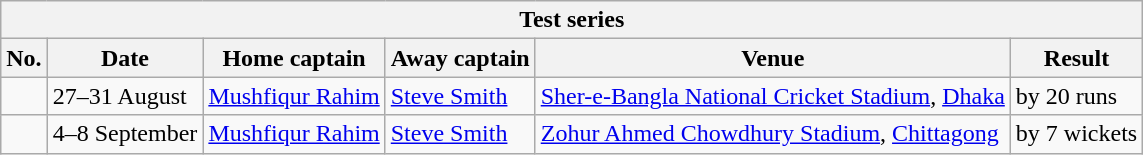<table class="wikitable">
<tr>
<th colspan="6">Test series</th>
</tr>
<tr>
<th>No.</th>
<th>Date</th>
<th>Home captain</th>
<th>Away captain</th>
<th>Venue</th>
<th>Result</th>
</tr>
<tr>
<td></td>
<td>27–31 August</td>
<td><a href='#'>Mushfiqur Rahim</a></td>
<td><a href='#'>Steve Smith</a></td>
<td><a href='#'>Sher-e-Bangla National Cricket Stadium</a>, <a href='#'>Dhaka</a></td>
<td> by 20 runs</td>
</tr>
<tr>
<td></td>
<td>4–8 September</td>
<td><a href='#'>Mushfiqur Rahim</a></td>
<td><a href='#'>Steve Smith</a></td>
<td><a href='#'>Zohur Ahmed Chowdhury Stadium</a>, <a href='#'>Chittagong</a></td>
<td> by 7 wickets</td>
</tr>
</table>
